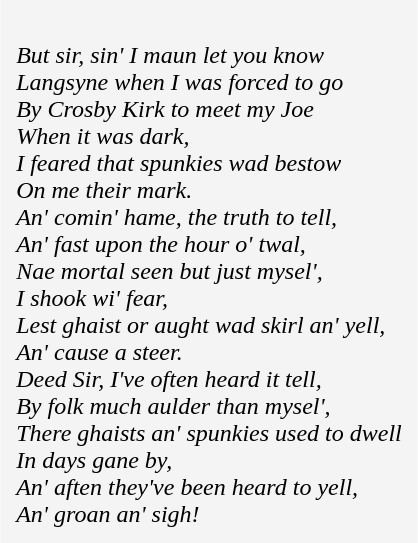<table cellpadding=10 border="0" align=center>
<tr>
<td bgcolor=#f4f4f4><br><em>But sir, sin' I maun let you know</em><br>
<em>Langsyne when I was forced to go</em><br>
<em>By Crosby Kirk to meet my Joe</em><br>
<em>When it was dark,</em><br>
<em>I feared that spunkies wad bestow</em><br>
<em>On me their mark.</em><br><em>An' comin' hame, the truth to tell,</em><br>
<em>An' fast upon the hour o' twal,</em><br>
<em>Nae mortal seen but just mysel',</em><br>
<em>I shook wi' fear,</em><br>
<em>Lest ghaist or aught wad skirl an' yell,</em><br>
<em>An' cause a steer.</em><br><em>Deed Sir, I've often heard it tell,</em><br>
<em>By folk much aulder than mysel',</em><br>
<em>There ghaists an' spunkies used to dwell</em><br>
<em>In days gane by,</em><br>
<em>An' aften they've been heard to yell,</em><br>
<em>An' groan an' sigh!</em><br></td>
</tr>
</table>
